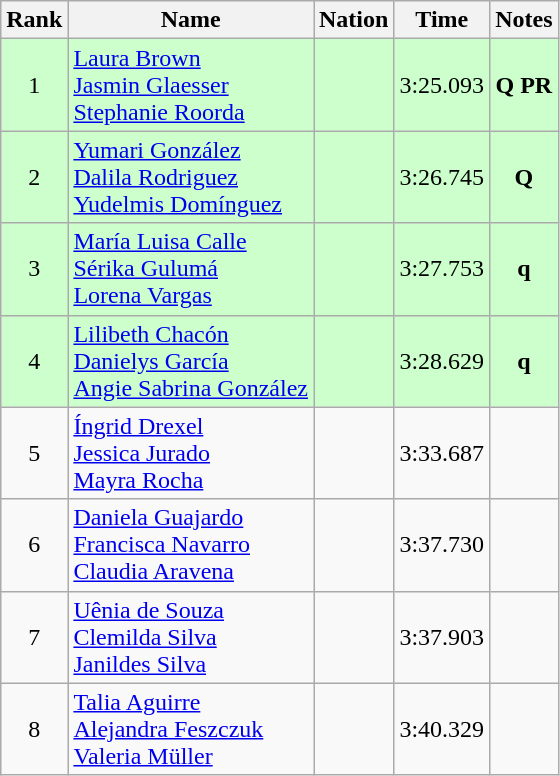<table class="wikitable sortable" style="text-align:center">
<tr>
<th>Rank</th>
<th>Name</th>
<th>Nation</th>
<th>Time</th>
<th>Notes</th>
</tr>
<tr bgcolor=ccffcc>
<td>1</td>
<td align=left><a href='#'>Laura Brown</a><br><a href='#'>Jasmin Glaesser</a><br><a href='#'>Stephanie Roorda</a></td>
<td align=left></td>
<td>3:25.093</td>
<td><strong>Q</strong> <strong>PR</strong></td>
</tr>
<tr bgcolor=ccffcc>
<td>2</td>
<td align=left><a href='#'>Yumari González</a><br><a href='#'>Dalila Rodriguez</a><br><a href='#'>Yudelmis Domínguez</a></td>
<td align=left></td>
<td>3:26.745</td>
<td><strong>Q</strong></td>
</tr>
<tr bgcolor=ccffcc>
<td>3</td>
<td align=left><a href='#'>María Luisa Calle</a><br><a href='#'>Sérika Gulumá</a><br><a href='#'>Lorena Vargas</a></td>
<td align=left></td>
<td>3:27.753</td>
<td><strong>q</strong></td>
</tr>
<tr bgcolor=ccffcc>
<td>4</td>
<td align=left><a href='#'>Lilibeth Chacón</a><br><a href='#'>Danielys García</a><br><a href='#'>Angie Sabrina González</a></td>
<td align=left></td>
<td>3:28.629</td>
<td><strong>q</strong></td>
</tr>
<tr>
<td>5</td>
<td align=left><a href='#'>Íngrid Drexel</a><br><a href='#'>Jessica Jurado</a><br><a href='#'>Mayra Rocha</a></td>
<td align=left></td>
<td>3:33.687</td>
<td></td>
</tr>
<tr>
<td>6</td>
<td align=left><a href='#'>Daniela Guajardo</a><br><a href='#'>Francisca Navarro</a><br><a href='#'>Claudia Aravena</a></td>
<td align=left></td>
<td>3:37.730</td>
<td></td>
</tr>
<tr>
<td>7</td>
<td align=left><a href='#'>Uênia de Souza</a><br><a href='#'>Clemilda Silva</a><br><a href='#'>Janildes Silva</a></td>
<td align=left></td>
<td>3:37.903</td>
<td></td>
</tr>
<tr>
<td>8</td>
<td align=left><a href='#'>Talia Aguirre</a><br><a href='#'>Alejandra Feszczuk</a><br><a href='#'>Valeria Müller</a></td>
<td align=left></td>
<td>3:40.329</td>
<td></td>
</tr>
</table>
